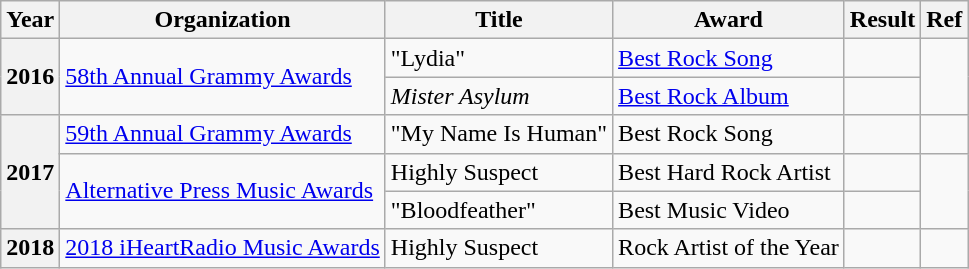<table class="wikitable plainrowheaders">
<tr>
<th scope="col">Year</th>
<th scope="col">Organization</th>
<th scope="col">Title</th>
<th scope="col">Award</th>
<th scope="col">Result</th>
<th scope="col">Ref</th>
</tr>
<tr>
<th scope="row" rowspan="2" style="text-align:center;">2016</th>
<td rowspan="2"><a href='#'>58th Annual Grammy Awards</a></td>
<td>"Lydia"</td>
<td><a href='#'>Best Rock Song</a></td>
<td></td>
<td rowspan="2" style="text-align:center;"></td>
</tr>
<tr>
<td><em>Mister Asylum</em></td>
<td><a href='#'>Best Rock Album</a></td>
<td></td>
</tr>
<tr>
<th scope="row" rowspan="3" style="text-align:center;">2017</th>
<td><a href='#'>59th Annual Grammy Awards</a></td>
<td>"My Name Is Human"</td>
<td>Best Rock Song</td>
<td></td>
<td style="text-align:center;"></td>
</tr>
<tr>
<td rowspan="2"><a href='#'>Alternative Press Music Awards</a></td>
<td>Highly Suspect</td>
<td>Best Hard Rock Artist</td>
<td></td>
<td rowspan="2" style="text-align:center;"></td>
</tr>
<tr>
<td>"Bloodfeather"</td>
<td>Best Music Video</td>
<td></td>
</tr>
<tr>
<th scope="row">2018</th>
<td><a href='#'>2018 iHeartRadio Music Awards</a></td>
<td>Highly Suspect</td>
<td>Rock Artist of the Year</td>
<td></td>
<td></td>
</tr>
</table>
